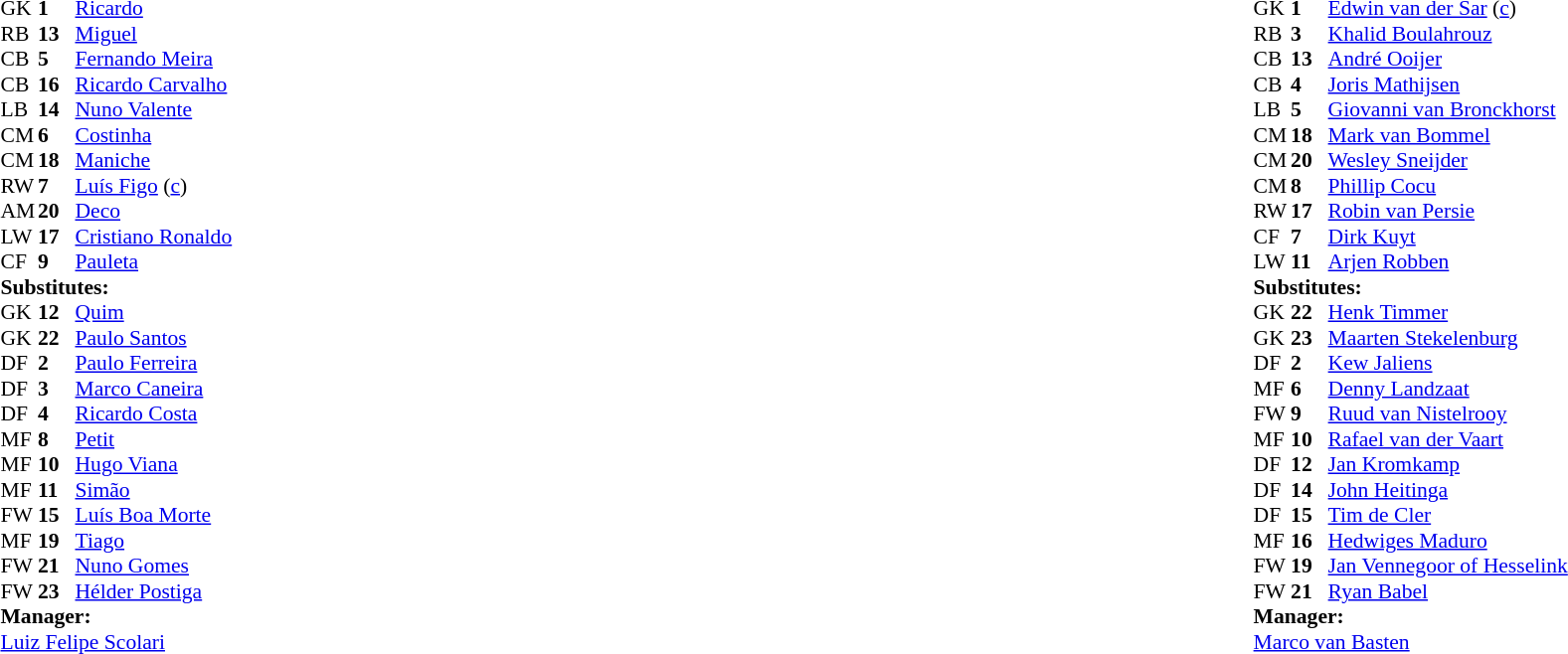<table width="100%">
<tr>
<td valign="top" width="50%"><br><table style="font-size: 90%" cellspacing="0" cellpadding="0">
<tr>
<th width="25"></th>
<th width="25"></th>
</tr>
<tr>
<td>GK</td>
<td><strong>1</strong></td>
<td><a href='#'>Ricardo</a></td>
<td></td>
</tr>
<tr>
<td>RB</td>
<td><strong>13</strong></td>
<td><a href='#'>Miguel</a></td>
</tr>
<tr>
<td>CB</td>
<td><strong>5</strong></td>
<td><a href='#'>Fernando Meira</a></td>
</tr>
<tr>
<td>CB</td>
<td><strong>16</strong></td>
<td><a href='#'>Ricardo Carvalho</a></td>
</tr>
<tr>
<td>LB</td>
<td><strong>14</strong></td>
<td><a href='#'>Nuno Valente</a></td>
<td></td>
</tr>
<tr>
<td>CM</td>
<td><strong>6</strong></td>
<td><a href='#'>Costinha</a></td>
<td></td>
</tr>
<tr>
<td>CM</td>
<td><strong>18</strong></td>
<td><a href='#'>Maniche</a></td>
<td></td>
</tr>
<tr>
<td>RW</td>
<td><strong>7</strong></td>
<td><a href='#'>Luís Figo</a> (<a href='#'>c</a>)</td>
<td></td>
<td></td>
</tr>
<tr>
<td>AM</td>
<td><strong>20</strong></td>
<td><a href='#'>Deco</a></td>
<td></td>
</tr>
<tr>
<td>LW</td>
<td><strong>17</strong></td>
<td><a href='#'>Cristiano Ronaldo</a></td>
<td></td>
<td></td>
</tr>
<tr>
<td>CF</td>
<td><strong>9</strong></td>
<td><a href='#'>Pauleta</a></td>
<td></td>
<td></td>
</tr>
<tr>
<td colspan="4"><strong>Substitutes:</strong></td>
</tr>
<tr>
<td>GK</td>
<td><strong>12</strong></td>
<td><a href='#'>Quim</a></td>
</tr>
<tr>
<td>GK</td>
<td><strong>22</strong></td>
<td><a href='#'>Paulo Santos</a></td>
</tr>
<tr>
<td>DF</td>
<td><strong>2</strong></td>
<td><a href='#'>Paulo Ferreira</a></td>
</tr>
<tr>
<td>DF</td>
<td><strong>3</strong></td>
<td><a href='#'>Marco Caneira</a></td>
</tr>
<tr>
<td>DF</td>
<td><strong>4</strong></td>
<td><a href='#'>Ricardo Costa</a></td>
<td></td>
</tr>
<tr>
<td>MF</td>
<td><strong>8</strong></td>
<td><a href='#'>Petit</a></td>
<td></td>
<td></td>
</tr>
<tr>
<td>MF</td>
<td><strong>10</strong></td>
<td><a href='#'>Hugo Viana</a></td>
</tr>
<tr>
<td>MF</td>
<td><strong>11</strong></td>
<td><a href='#'>Simão</a></td>
<td></td>
<td></td>
</tr>
<tr>
<td>FW</td>
<td><strong>15</strong></td>
<td><a href='#'>Luís Boa Morte</a></td>
</tr>
<tr>
<td>MF</td>
<td><strong>19</strong></td>
<td><a href='#'>Tiago</a></td>
<td></td>
<td></td>
</tr>
<tr>
<td>FW</td>
<td><strong>21</strong></td>
<td><a href='#'>Nuno Gomes</a></td>
</tr>
<tr>
<td>FW</td>
<td><strong>23</strong></td>
<td><a href='#'>Hélder Postiga</a></td>
</tr>
<tr>
<td colspan="4"><strong>Manager:</strong></td>
</tr>
<tr>
<td colspan="4"> <a href='#'>Luiz Felipe Scolari</a></td>
</tr>
</table>
</td>
<td></td>
<td valign="top" width="50%"><br><table style="font-size: 90%" cellspacing="0" cellpadding="0" align=center>
<tr>
<th width="25"></th>
<th width="25"></th>
</tr>
<tr>
<td>GK</td>
<td><strong>1</strong></td>
<td><a href='#'>Edwin van der Sar</a> (<a href='#'>c</a>)</td>
</tr>
<tr>
<td>RB</td>
<td><strong>3</strong></td>
<td><a href='#'>Khalid Boulahrouz</a></td>
<td></td>
</tr>
<tr>
<td>CB</td>
<td><strong>13</strong></td>
<td><a href='#'>André Ooijer</a></td>
</tr>
<tr>
<td>CB</td>
<td><strong>4</strong></td>
<td><a href='#'>Joris Mathijsen</a></td>
<td></td>
<td></td>
</tr>
<tr>
<td>LB</td>
<td><strong>5</strong></td>
<td><a href='#'>Giovanni van Bronckhorst</a></td>
<td></td>
</tr>
<tr>
<td>CM</td>
<td><strong>18</strong></td>
<td><a href='#'>Mark van Bommel</a></td>
<td></td>
<td></td>
</tr>
<tr>
<td>CM</td>
<td><strong>20</strong></td>
<td><a href='#'>Wesley Sneijder</a></td>
<td></td>
</tr>
<tr>
<td>CM</td>
<td><strong>8</strong></td>
<td><a href='#'>Phillip Cocu</a></td>
<td></td>
<td></td>
</tr>
<tr>
<td>RW</td>
<td><strong>17</strong></td>
<td><a href='#'>Robin van Persie</a></td>
</tr>
<tr>
<td>CF</td>
<td><strong>7</strong></td>
<td><a href='#'>Dirk Kuyt</a></td>
</tr>
<tr>
<td>LW</td>
<td><strong>11</strong></td>
<td><a href='#'>Arjen Robben</a></td>
</tr>
<tr>
<td colspan="4"><strong>Substitutes:</strong></td>
</tr>
<tr>
<td>GK</td>
<td><strong>22</strong></td>
<td><a href='#'>Henk Timmer</a></td>
</tr>
<tr>
<td>GK</td>
<td><strong>23</strong></td>
<td><a href='#'>Maarten Stekelenburg</a></td>
</tr>
<tr>
<td>DF</td>
<td><strong>2</strong></td>
<td><a href='#'>Kew Jaliens</a></td>
</tr>
<tr>
<td>MF</td>
<td><strong>6</strong></td>
<td><a href='#'>Denny Landzaat</a></td>
</tr>
<tr>
<td>FW</td>
<td><strong>9</strong></td>
<td><a href='#'>Ruud van Nistelrooy</a></td>
</tr>
<tr>
<td>MF</td>
<td><strong>10</strong></td>
<td><a href='#'>Rafael van der Vaart</a></td>
<td></td>
<td></td>
</tr>
<tr>
<td>DF</td>
<td><strong>12</strong></td>
<td><a href='#'>Jan Kromkamp</a></td>
</tr>
<tr>
<td>DF</td>
<td><strong>14</strong></td>
<td><a href='#'>John Heitinga</a></td>
<td></td>
<td></td>
</tr>
<tr>
<td>DF</td>
<td><strong>15</strong></td>
<td><a href='#'>Tim de Cler</a></td>
</tr>
<tr>
<td>MF</td>
<td><strong>16</strong></td>
<td><a href='#'>Hedwiges Maduro</a></td>
</tr>
<tr>
<td>FW</td>
<td><strong>19</strong></td>
<td><a href='#'>Jan Vennegoor of Hesselink</a></td>
<td></td>
<td></td>
</tr>
<tr>
<td>FW</td>
<td><strong>21</strong></td>
<td><a href='#'>Ryan Babel</a></td>
</tr>
<tr>
<td colspan="4"><strong>Manager:</strong></td>
</tr>
<tr>
<td colspan="4"><a href='#'>Marco van Basten</a></td>
</tr>
</table>
</td>
</tr>
</table>
